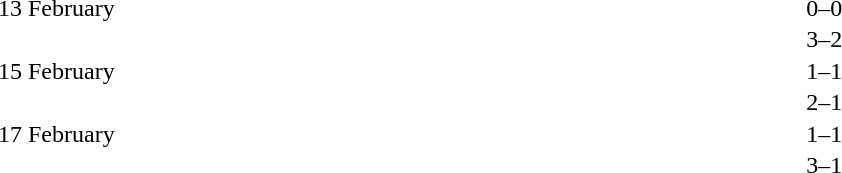<table cellspacing="1" style="width:70%;">
<tr>
<th width=25%></th>
<th width=30%></th>
<th width=15%></th>
<th width=30%></th>
</tr>
<tr>
<td>13 February</td>
<td align=right></td>
<td align=center>0–0</td>
<td></td>
</tr>
<tr>
<td></td>
<td align=right></td>
<td align=center>3–2</td>
<td></td>
</tr>
<tr>
<td>15 February</td>
<td align=right></td>
<td align=center>1–1</td>
<td></td>
</tr>
<tr>
<td></td>
<td align=right></td>
<td align=center>2–1</td>
<td></td>
</tr>
<tr>
<td>17 February</td>
<td align=right></td>
<td align=center>1–1</td>
<td></td>
</tr>
<tr>
<td></td>
<td align=right></td>
<td align=center>3–1</td>
<td></td>
</tr>
</table>
